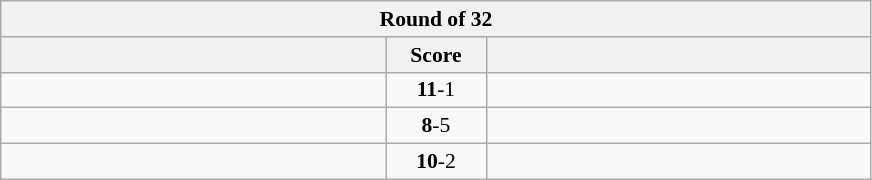<table class="wikitable" style="text-align: center; font-size:90% ">
<tr>
<th colspan=3>Round of 32</th>
</tr>
<tr>
<th align="right" width="250"></th>
<th width="60">Score</th>
<th align="left" width="250"></th>
</tr>
<tr>
<td align=left><strong></strong></td>
<td align=center><strong>11</strong>-1</td>
<td align=left></td>
</tr>
<tr>
<td align=left><strong></strong></td>
<td align=center><strong>8</strong>-5</td>
<td align=left></td>
</tr>
<tr>
<td align=left><strong></strong></td>
<td align=center><strong>10</strong>-2</td>
<td align=left></td>
</tr>
</table>
